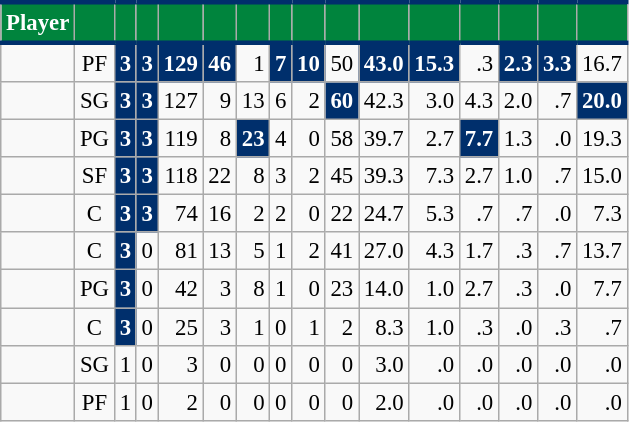<table class="wikitable sortable" style="font-size: 95%; text-align:right;">
<tr>
<th style="background:#00843D; color:#FFFFFF; border-top:#002F6C 3px solid; border-bottom:#002F6C 3px solid;">Player</th>
<th style="background:#00843D; color:#FFFFFF; border-top:#002F6C 3px solid; border-bottom:#002F6C 3px solid;"></th>
<th style="background:#00843D; color:#FFFFFF; border-top:#002F6C 3px solid; border-bottom:#002F6C 3px solid;"></th>
<th style="background:#00843D; color:#FFFFFF; border-top:#002F6C 3px solid; border-bottom:#002F6C 3px solid;"></th>
<th style="background:#00843D; color:#FFFFFF; border-top:#002F6C 3px solid; border-bottom:#002F6C 3px solid;"></th>
<th style="background:#00843D; color:#FFFFFF; border-top:#002F6C 3px solid; border-bottom:#002F6C 3px solid;"></th>
<th style="background:#00843D; color:#FFFFFF; border-top:#002F6C 3px solid; border-bottom:#002F6C 3px solid;"></th>
<th style="background:#00843D; color:#FFFFFF; border-top:#002F6C 3px solid; border-bottom:#002F6C 3px solid;"></th>
<th style="background:#00843D; color:#FFFFFF; border-top:#002F6C 3px solid; border-bottom:#002F6C 3px solid;"></th>
<th style="background:#00843D; color:#FFFFFF; border-top:#002F6C 3px solid; border-bottom:#002F6C 3px solid;"></th>
<th style="background:#00843D; color:#FFFFFF; border-top:#002F6C 3px solid; border-bottom:#002F6C 3px solid;"></th>
<th style="background:#00843D; color:#FFFFFF; border-top:#002F6C 3px solid; border-bottom:#002F6C 3px solid;"></th>
<th style="background:#00843D; color:#FFFFFF; border-top:#002F6C 3px solid; border-bottom:#002F6C 3px solid;"></th>
<th style="background:#00843D; color:#FFFFFF; border-top:#002F6C 3px solid; border-bottom:#002F6C 3px solid;"></th>
<th style="background:#00843D; color:#FFFFFF; border-top:#002F6C 3px solid; border-bottom:#002F6C 3px solid;"></th>
<th style="background:#00843D; color:#FFFFFF; border-top:#002F6C 3px solid; border-bottom:#002F6C 3px solid;"></th>
</tr>
<tr>
<td style="text-align:left;"></td>
<td style="text-align:center;">PF</td>
<td style="background:#002F6C; color:#FFFFFF;"><strong>3</strong></td>
<td style="background:#002F6C; color:#FFFFFF;"><strong>3</strong></td>
<td style="background:#002F6C; color:#FFFFFF;"><strong>129</strong></td>
<td style="background:#002F6C; color:#FFFFFF;"><strong>46</strong></td>
<td>1</td>
<td style="background:#002F6C; color:#FFFFFF;"><strong>7</strong></td>
<td style="background:#002F6C; color:#FFFFFF;"><strong>10</strong></td>
<td>50</td>
<td style="background:#002F6C; color:#FFFFFF;"><strong>43.0</strong></td>
<td style="background:#002F6C; color:#FFFFFF;"><strong>15.3</strong></td>
<td>.3</td>
<td style="background:#002F6C; color:#FFFFFF;"><strong>2.3</strong></td>
<td style="background:#002F6C; color:#FFFFFF;"><strong>3.3</strong></td>
<td>16.7</td>
</tr>
<tr>
<td style="text-align:left;"></td>
<td style="text-align:center;">SG</td>
<td style="background:#002F6C; color:#FFFFFF;"><strong>3</strong></td>
<td style="background:#002F6C; color:#FFFFFF;"><strong>3</strong></td>
<td>127</td>
<td>9</td>
<td>13</td>
<td>6</td>
<td>2</td>
<td style="background:#002F6C; color:#FFFFFF;"><strong>60</strong></td>
<td>42.3</td>
<td>3.0</td>
<td>4.3</td>
<td>2.0</td>
<td>.7</td>
<td style="background:#002F6C; color:#FFFFFF;"><strong>20.0</strong></td>
</tr>
<tr>
<td style="text-align:left;"></td>
<td style="text-align:center;">PG</td>
<td style="background:#002F6C; color:#FFFFFF;"><strong>3</strong></td>
<td style="background:#002F6C; color:#FFFFFF;"><strong>3</strong></td>
<td>119</td>
<td>8</td>
<td style="background:#002F6C; color:#FFFFFF;"><strong>23</strong></td>
<td>4</td>
<td>0</td>
<td>58</td>
<td>39.7</td>
<td>2.7</td>
<td style="background:#002F6C; color:#FFFFFF;"><strong>7.7</strong></td>
<td>1.3</td>
<td>.0</td>
<td>19.3</td>
</tr>
<tr>
<td style="text-align:left;"></td>
<td style="text-align:center;">SF</td>
<td style="background:#002F6C; color:#FFFFFF;"><strong>3</strong></td>
<td style="background:#002F6C; color:#FFFFFF;"><strong>3</strong></td>
<td>118</td>
<td>22</td>
<td>8</td>
<td>3</td>
<td>2</td>
<td>45</td>
<td>39.3</td>
<td>7.3</td>
<td>2.7</td>
<td>1.0</td>
<td>.7</td>
<td>15.0</td>
</tr>
<tr>
<td style="text-align:left;"></td>
<td style="text-align:center;">C</td>
<td style="background:#002F6C; color:#FFFFFF;"><strong>3</strong></td>
<td style="background:#002F6C; color:#FFFFFF;"><strong>3</strong></td>
<td>74</td>
<td>16</td>
<td>2</td>
<td>2</td>
<td>0</td>
<td>22</td>
<td>24.7</td>
<td>5.3</td>
<td>.7</td>
<td>.7</td>
<td>.0</td>
<td>7.3</td>
</tr>
<tr>
<td style="text-align:left;"></td>
<td style="text-align:center;">C</td>
<td style="background:#002F6C; color:#FFFFFF;"><strong>3</strong></td>
<td>0</td>
<td>81</td>
<td>13</td>
<td>5</td>
<td>1</td>
<td>2</td>
<td>41</td>
<td>27.0</td>
<td>4.3</td>
<td>1.7</td>
<td>.3</td>
<td>.7</td>
<td>13.7</td>
</tr>
<tr>
<td style="text-align:left;"></td>
<td style="text-align:center;">PG</td>
<td style="background:#002F6C; color:#FFFFFF;"><strong>3</strong></td>
<td>0</td>
<td>42</td>
<td>3</td>
<td>8</td>
<td>1</td>
<td>0</td>
<td>23</td>
<td>14.0</td>
<td>1.0</td>
<td>2.7</td>
<td>.3</td>
<td>.0</td>
<td>7.7</td>
</tr>
<tr>
<td style="text-align:left;"></td>
<td style="text-align:center;">C</td>
<td style="background:#002F6C; color:#FFFFFF;"><strong>3</strong></td>
<td>0</td>
<td>25</td>
<td>3</td>
<td>1</td>
<td>0</td>
<td>1</td>
<td>2</td>
<td>8.3</td>
<td>1.0</td>
<td>.3</td>
<td>.0</td>
<td>.3</td>
<td>.7</td>
</tr>
<tr>
<td style="text-align:left;"></td>
<td style="text-align:center;">SG</td>
<td>1</td>
<td>0</td>
<td>3</td>
<td>0</td>
<td>0</td>
<td>0</td>
<td>0</td>
<td>0</td>
<td>3.0</td>
<td>.0</td>
<td>.0</td>
<td>.0</td>
<td>.0</td>
<td>.0</td>
</tr>
<tr>
<td style="text-align:left;"></td>
<td style="text-align:center;">PF</td>
<td>1</td>
<td>0</td>
<td>2</td>
<td>0</td>
<td>0</td>
<td>0</td>
<td>0</td>
<td>0</td>
<td>2.0</td>
<td>.0</td>
<td>.0</td>
<td>.0</td>
<td>.0</td>
<td>.0</td>
</tr>
</table>
